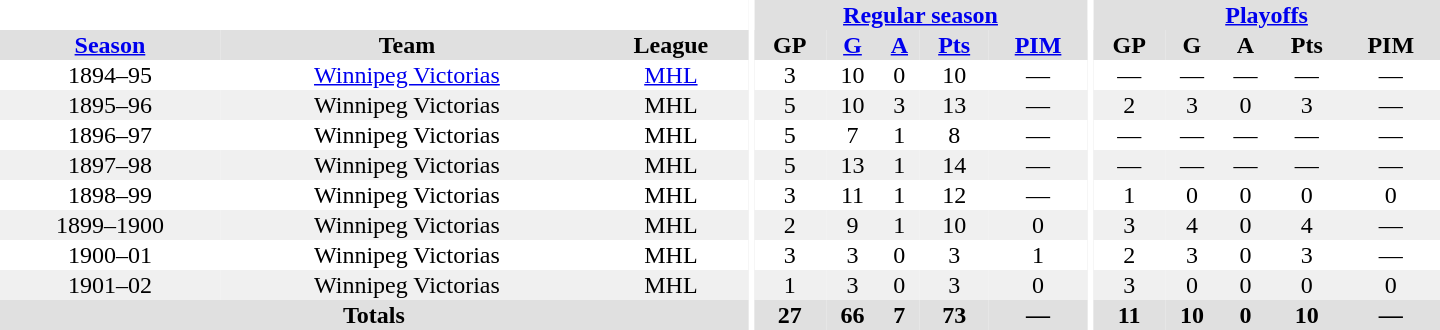<table border="0" cellpadding="1" cellspacing="0" style="text-align:center; width:60em">
<tr bgcolor="#e0e0e0">
<th colspan="3" bgcolor="#ffffff"></th>
<th rowspan="100" bgcolor="#ffffff"></th>
<th colspan="5"><a href='#'>Regular season</a></th>
<th rowspan="100" bgcolor="#ffffff"></th>
<th colspan="5"><a href='#'>Playoffs</a></th>
</tr>
<tr bgcolor="#e0e0e0">
<th><a href='#'>Season</a></th>
<th>Team</th>
<th>League</th>
<th>GP</th>
<th><a href='#'>G</a></th>
<th><a href='#'>A</a></th>
<th><a href='#'>Pts</a></th>
<th><a href='#'>PIM</a></th>
<th>GP</th>
<th>G</th>
<th>A</th>
<th>Pts</th>
<th>PIM</th>
</tr>
<tr>
<td>1894–95</td>
<td><a href='#'>Winnipeg Victorias</a></td>
<td><a href='#'>MHL</a></td>
<td>3</td>
<td>10</td>
<td>0</td>
<td>10</td>
<td>—</td>
<td>—</td>
<td>—</td>
<td>—</td>
<td>—</td>
<td>—</td>
</tr>
<tr bgcolor="#f0f0f0">
<td>1895–96</td>
<td>Winnipeg Victorias</td>
<td>MHL</td>
<td>5</td>
<td>10</td>
<td>3</td>
<td>13</td>
<td>—</td>
<td>2</td>
<td>3</td>
<td>0</td>
<td>3</td>
<td>—</td>
</tr>
<tr>
<td>1896–97</td>
<td>Winnipeg Victorias</td>
<td>MHL</td>
<td>5</td>
<td>7</td>
<td>1</td>
<td>8</td>
<td>—</td>
<td>—</td>
<td>—</td>
<td>—</td>
<td>—</td>
<td>—</td>
</tr>
<tr bgcolor="#f0f0f0">
<td>1897–98</td>
<td>Winnipeg Victorias</td>
<td>MHL</td>
<td>5</td>
<td>13</td>
<td>1</td>
<td>14</td>
<td>—</td>
<td>—</td>
<td>—</td>
<td>—</td>
<td>—</td>
<td>—</td>
</tr>
<tr>
<td>1898–99</td>
<td>Winnipeg Victorias</td>
<td>MHL</td>
<td>3</td>
<td>11</td>
<td>1</td>
<td>12</td>
<td>—</td>
<td>1</td>
<td>0</td>
<td>0</td>
<td>0</td>
<td>0</td>
</tr>
<tr bgcolor="#f0f0f0">
<td>1899–1900</td>
<td>Winnipeg Victorias</td>
<td>MHL</td>
<td>2</td>
<td>9</td>
<td>1</td>
<td>10</td>
<td>0</td>
<td>3</td>
<td>4</td>
<td>0</td>
<td>4</td>
<td>—</td>
</tr>
<tr>
<td>1900–01</td>
<td>Winnipeg Victorias</td>
<td>MHL</td>
<td>3</td>
<td>3</td>
<td>0</td>
<td>3</td>
<td>1</td>
<td>2</td>
<td>3</td>
<td>0</td>
<td>3</td>
<td>—</td>
</tr>
<tr bgcolor="#f0f0f0">
<td>1901–02</td>
<td>Winnipeg Victorias</td>
<td>MHL</td>
<td>1</td>
<td>3</td>
<td>0</td>
<td>3</td>
<td>0</td>
<td>3</td>
<td>0</td>
<td>0</td>
<td>0</td>
<td>0</td>
</tr>
<tr bgcolor="#e0e0e0">
<td colspan="3"><strong>Totals</strong></td>
<th>27</th>
<th>66</th>
<th>7</th>
<th>73</th>
<th>—</th>
<th>11</th>
<th>10</th>
<th>0</th>
<th>10</th>
<th>—</th>
</tr>
</table>
